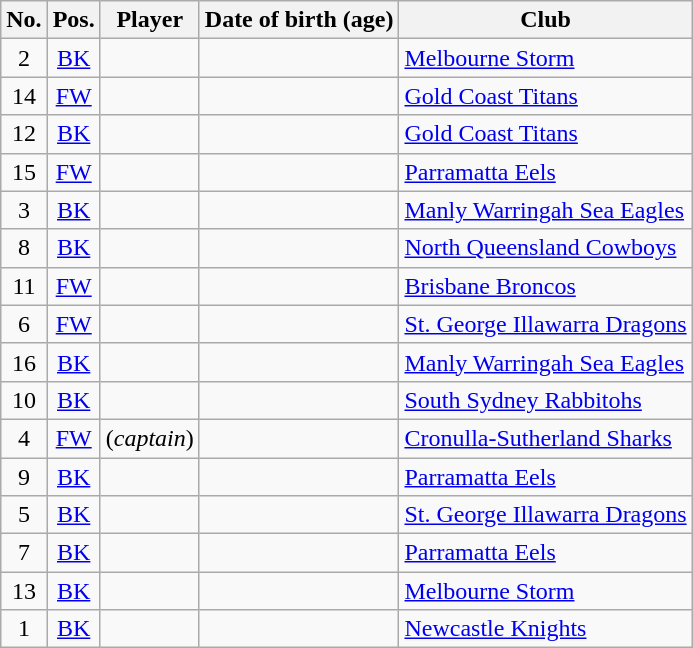<table class="wikitable sortable">
<tr>
<th>No.</th>
<th>Pos.</th>
<th>Player</th>
<th>Date of birth (age)</th>
<th>Club</th>
</tr>
<tr>
<td align=center>2</td>
<td align=center><a href='#'>BK</a></td>
<td></td>
<td></td>
<td> <a href='#'>Melbourne Storm</a></td>
</tr>
<tr>
<td align=center>14</td>
<td align=center><a href='#'>FW</a></td>
<td></td>
<td></td>
<td> <a href='#'>Gold Coast Titans</a></td>
</tr>
<tr>
<td align=center>12</td>
<td align=center><a href='#'>BK</a></td>
<td></td>
<td></td>
<td> <a href='#'>Gold Coast Titans</a></td>
</tr>
<tr>
<td align=center>15</td>
<td align=center><a href='#'>FW</a></td>
<td></td>
<td></td>
<td> <a href='#'>Parramatta Eels</a></td>
</tr>
<tr>
<td align=center>3</td>
<td align=center><a href='#'>BK</a></td>
<td></td>
<td></td>
<td> <a href='#'>Manly Warringah Sea Eagles</a></td>
</tr>
<tr>
<td align=center>8</td>
<td align=center><a href='#'>BK</a></td>
<td></td>
<td></td>
<td> <a href='#'>North Queensland Cowboys</a></td>
</tr>
<tr>
<td align=center>11</td>
<td align=center><a href='#'>FW</a></td>
<td></td>
<td></td>
<td> <a href='#'>Brisbane Broncos</a></td>
</tr>
<tr>
<td align=center>6</td>
<td align=center><a href='#'>FW</a></td>
<td></td>
<td></td>
<td> <a href='#'>St. George Illawarra Dragons</a></td>
</tr>
<tr>
<td align=center>16</td>
<td align=center><a href='#'>BK</a></td>
<td></td>
<td></td>
<td> <a href='#'>Manly Warringah Sea Eagles</a></td>
</tr>
<tr>
<td align=center>10</td>
<td align=center><a href='#'>BK</a></td>
<td></td>
<td></td>
<td> <a href='#'>South Sydney Rabbitohs</a></td>
</tr>
<tr>
<td align=center>4</td>
<td align=center><a href='#'>FW</a></td>
<td> (<em>captain</em>)</td>
<td></td>
<td> <a href='#'>Cronulla-Sutherland Sharks</a></td>
</tr>
<tr>
<td align=center>9</td>
<td align=center><a href='#'>BK</a></td>
<td></td>
<td></td>
<td> <a href='#'>Parramatta Eels</a></td>
</tr>
<tr>
<td align=center>5</td>
<td align=center><a href='#'>BK</a></td>
<td></td>
<td></td>
<td> <a href='#'>St. George Illawarra Dragons</a></td>
</tr>
<tr>
<td align=center>7</td>
<td align=center><a href='#'>BK</a></td>
<td></td>
<td></td>
<td> <a href='#'>Parramatta Eels</a></td>
</tr>
<tr>
<td align=center>13</td>
<td align=center><a href='#'>BK</a></td>
<td></td>
<td></td>
<td> <a href='#'>Melbourne Storm</a></td>
</tr>
<tr>
<td align=center>1</td>
<td align=center><a href='#'>BK</a></td>
<td></td>
<td></td>
<td> <a href='#'>Newcastle Knights</a></td>
</tr>
</table>
